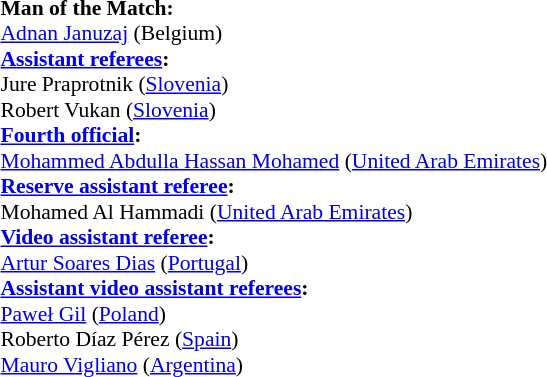<table style="width:100%; font-size:90%;">
<tr>
<td><br><strong>Man of the Match:</strong>
<br><a href='#'>Adnan Januzaj</a> (Belgium)<br><strong><a href='#'>Assistant referees</a>:</strong>
<br>Jure Praprotnik (<a href='#'>Slovenia</a>)
<br>Robert Vukan (<a href='#'>Slovenia</a>)
<br><strong><a href='#'>Fourth official</a>:</strong>
<br><a href='#'>Mohammed Abdulla Hassan Mohamed</a> (<a href='#'>United Arab Emirates</a>)
<br><strong><a href='#'>Reserve assistant referee</a>:</strong>
<br>Mohamed Al Hammadi (<a href='#'>United Arab Emirates</a>)
<br><strong><a href='#'>Video assistant referee</a>:</strong>
<br><a href='#'>Artur Soares Dias</a> (<a href='#'>Portugal</a>)
<br><strong><a href='#'>Assistant video assistant referees</a>:</strong>
<br><a href='#'>Paweł Gil</a> (<a href='#'>Poland</a>)
<br>Roberto Díaz Pérez (<a href='#'>Spain</a>)
<br><a href='#'>Mauro Vigliano</a> (<a href='#'>Argentina</a>)</td>
</tr>
</table>
